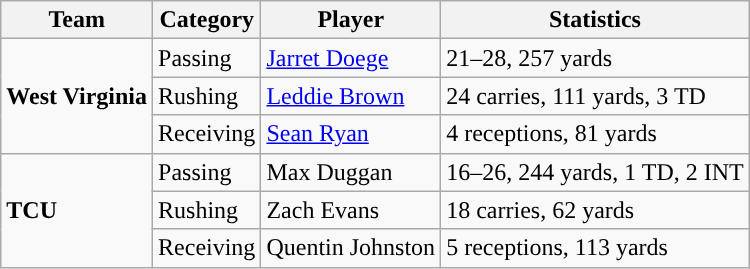<table class="wikitable" style="float: right;">
<tr>
<th>Team</th>
<th>Category</th>
<th>Player</th>
<th>Statistics</th>
</tr>
<tr>
<td rowspan=3><strong>West Virginia</strong></td>
<td>Passing</td>
<td><a href='#'>Jarret Doege</a></td>
<td>21–28, 257 yards</td>
</tr>
<tr>
<td>Rushing</td>
<td><a href='#'>Leddie Brown</a></td>
<td>24 carries, 111 yards, 3 TD</td>
</tr>
<tr>
<td>Receiving</td>
<td><a href='#'>Sean Ryan</a></td>
<td>4 receptions, 81 yards</td>
</tr>
<tr>
<td rowspan=3><strong>TCU</strong></td>
<td>Passing</td>
<td>Max Duggan</td>
<td>16–26, 244 yards, 1 TD, 2 INT</td>
</tr>
<tr>
<td>Rushing</td>
<td>Zach Evans</td>
<td>18 carries, 62 yards</td>
</tr>
<tr>
<td>Receiving</td>
<td>Quentin Johnston</td>
<td>5 receptions, 113 yards</td>
</tr>
</table>
